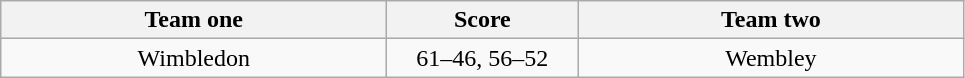<table class="wikitable" style="text-align: center">
<tr>
<th width=250>Team one</th>
<th width=120>Score</th>
<th width=250>Team two</th>
</tr>
<tr>
<td>Wimbledon</td>
<td>61–46, 56–52</td>
<td>Wembley</td>
</tr>
</table>
